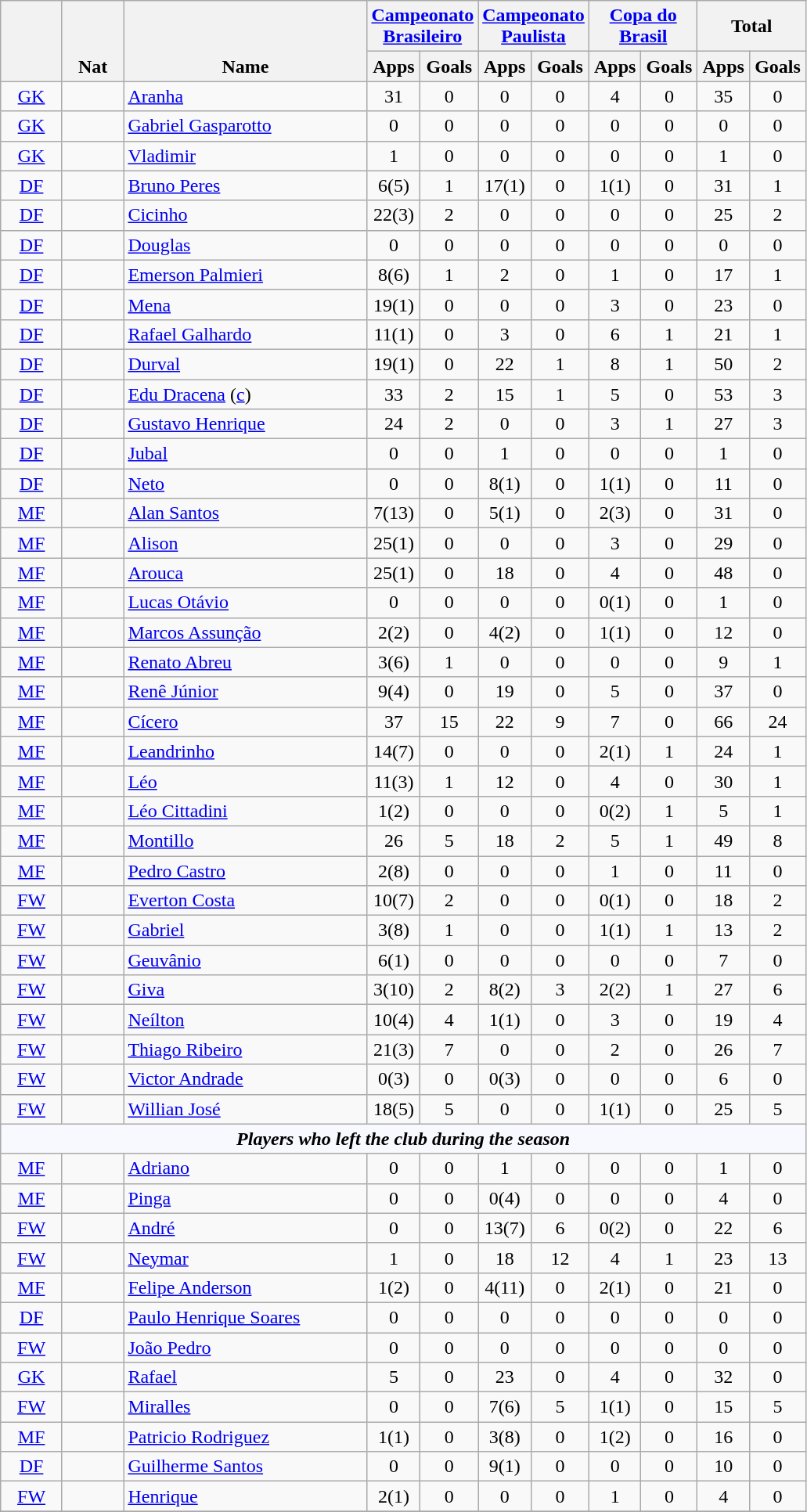<table class="wikitable sortable" style="text-align:center;">
<tr>
<th rowspan="2" width="45" valign="bottom"></th>
<th rowspan="2" width="45" valign="bottom">Nat</th>
<th rowspan="2" width="200" valign="bottom">Name</th>
<th colspan="2" width="85"><a href='#'>Campeonato Brasileiro</a></th>
<th colspan="2" width="85"><a href='#'>Campeonato Paulista</a></th>
<th colspan="2" width="85"><a href='#'>Copa do Brasil</a></th>
<th colspan="2" width="85">Total</th>
</tr>
<tr>
<th>Apps</th>
<th>Goals</th>
<th>Apps</th>
<th>Goals</th>
<th>Apps</th>
<th>Goals</th>
<th>Apps</th>
<th>Goals</th>
</tr>
<tr>
<td><a href='#'>GK</a></td>
<td></td>
<td align=left><a href='#'>Aranha</a></td>
<td>31</td>
<td>0</td>
<td>0</td>
<td>0</td>
<td>4</td>
<td>0</td>
<td>35</td>
<td>0</td>
</tr>
<tr>
<td><a href='#'>GK</a></td>
<td></td>
<td align=left><a href='#'>Gabriel Gasparotto</a></td>
<td>0</td>
<td>0</td>
<td>0</td>
<td>0</td>
<td>0</td>
<td>0</td>
<td>0</td>
<td>0</td>
</tr>
<tr>
<td><a href='#'>GK</a></td>
<td></td>
<td align=left><a href='#'>Vladimir</a></td>
<td>1</td>
<td>0</td>
<td>0</td>
<td>0</td>
<td>0</td>
<td>0</td>
<td>1</td>
<td>0</td>
</tr>
<tr>
<td><a href='#'>DF</a></td>
<td></td>
<td align=left><a href='#'>Bruno Peres</a></td>
<td>6(5)</td>
<td>1</td>
<td>17(1)</td>
<td>0</td>
<td>1(1)</td>
<td>0</td>
<td>31</td>
<td>1</td>
</tr>
<tr>
<td><a href='#'>DF</a></td>
<td></td>
<td align=left><a href='#'>Cicinho</a></td>
<td>22(3)</td>
<td>2</td>
<td>0</td>
<td>0</td>
<td>0</td>
<td>0</td>
<td>25</td>
<td>2</td>
</tr>
<tr>
<td><a href='#'>DF</a></td>
<td></td>
<td align=left><a href='#'>Douglas</a></td>
<td>0</td>
<td>0</td>
<td>0</td>
<td>0</td>
<td>0</td>
<td>0</td>
<td>0</td>
<td>0</td>
</tr>
<tr>
<td><a href='#'>DF</a></td>
<td></td>
<td align=left><a href='#'>Emerson Palmieri</a></td>
<td>8(6)</td>
<td>1</td>
<td>2</td>
<td>0</td>
<td>1</td>
<td>0</td>
<td>17</td>
<td>1</td>
</tr>
<tr>
<td><a href='#'>DF</a></td>
<td></td>
<td align=left><a href='#'>Mena</a></td>
<td>19(1)</td>
<td>0</td>
<td>0</td>
<td>0</td>
<td>3</td>
<td>0</td>
<td>23</td>
<td>0</td>
</tr>
<tr>
<td><a href='#'>DF</a></td>
<td></td>
<td align=left><a href='#'>Rafael Galhardo</a></td>
<td>11(1)</td>
<td>0</td>
<td>3</td>
<td>0</td>
<td>6</td>
<td>1</td>
<td>21</td>
<td>1</td>
</tr>
<tr>
<td><a href='#'>DF</a></td>
<td></td>
<td align=left><a href='#'>Durval</a></td>
<td>19(1)</td>
<td>0</td>
<td>22</td>
<td>1</td>
<td>8</td>
<td>1</td>
<td>50</td>
<td>2</td>
</tr>
<tr>
<td><a href='#'>DF</a></td>
<td></td>
<td align=left><a href='#'>Edu Dracena</a> (<a href='#'>c</a>)</td>
<td>33</td>
<td>2</td>
<td>15</td>
<td>1</td>
<td>5</td>
<td>0</td>
<td>53</td>
<td>3</td>
</tr>
<tr>
<td><a href='#'>DF</a></td>
<td></td>
<td align=left><a href='#'>Gustavo Henrique</a></td>
<td>24</td>
<td>2</td>
<td>0</td>
<td>0</td>
<td>3</td>
<td>1</td>
<td>27</td>
<td>3</td>
</tr>
<tr>
<td><a href='#'>DF</a></td>
<td></td>
<td align=left><a href='#'>Jubal</a></td>
<td>0</td>
<td>0</td>
<td>1</td>
<td>0</td>
<td>0</td>
<td>0</td>
<td>1</td>
<td>0</td>
</tr>
<tr>
<td><a href='#'>DF</a></td>
<td></td>
<td align=left><a href='#'>Neto</a></td>
<td>0</td>
<td>0</td>
<td>8(1)</td>
<td>0</td>
<td>1(1)</td>
<td>0</td>
<td>11</td>
<td>0</td>
</tr>
<tr>
<td><a href='#'>MF</a></td>
<td></td>
<td align=left><a href='#'>Alan Santos</a></td>
<td>7(13)</td>
<td>0</td>
<td>5(1)</td>
<td>0</td>
<td>2(3)</td>
<td>0</td>
<td>31</td>
<td>0</td>
</tr>
<tr>
<td><a href='#'>MF</a></td>
<td></td>
<td align=left><a href='#'>Alison</a></td>
<td>25(1)</td>
<td>0</td>
<td>0</td>
<td>0</td>
<td>3</td>
<td>0</td>
<td>29</td>
<td>0</td>
</tr>
<tr>
<td><a href='#'>MF</a></td>
<td></td>
<td align=left><a href='#'>Arouca</a></td>
<td>25(1)</td>
<td>0</td>
<td>18</td>
<td>0</td>
<td>4</td>
<td>0</td>
<td>48</td>
<td>0</td>
</tr>
<tr>
<td><a href='#'>MF</a></td>
<td></td>
<td align=left><a href='#'>Lucas Otávio</a></td>
<td>0</td>
<td>0</td>
<td>0</td>
<td>0</td>
<td>0(1)</td>
<td>0</td>
<td>1</td>
<td>0</td>
</tr>
<tr>
<td><a href='#'>MF</a></td>
<td></td>
<td align=left><a href='#'>Marcos Assunção</a></td>
<td>2(2)</td>
<td>0</td>
<td>4(2)</td>
<td>0</td>
<td>1(1)</td>
<td>0</td>
<td>12</td>
<td>0</td>
</tr>
<tr>
<td><a href='#'>MF</a></td>
<td></td>
<td align=left><a href='#'>Renato Abreu</a></td>
<td>3(6)</td>
<td>1</td>
<td>0</td>
<td>0</td>
<td>0</td>
<td>0</td>
<td>9</td>
<td>1</td>
</tr>
<tr>
<td><a href='#'>MF</a></td>
<td></td>
<td align=left><a href='#'>Renê Júnior</a></td>
<td>9(4)</td>
<td>0</td>
<td>19</td>
<td>0</td>
<td>5</td>
<td>0</td>
<td>37</td>
<td>0</td>
</tr>
<tr>
<td><a href='#'>MF</a></td>
<td></td>
<td align=left><a href='#'>Cícero</a></td>
<td>37</td>
<td>15</td>
<td>22</td>
<td>9</td>
<td>7</td>
<td>0</td>
<td>66</td>
<td>24</td>
</tr>
<tr>
<td><a href='#'>MF</a></td>
<td></td>
<td align=left><a href='#'>Leandrinho</a></td>
<td>14(7)</td>
<td>0</td>
<td>0</td>
<td>0</td>
<td>2(1)</td>
<td>1</td>
<td>24</td>
<td>1</td>
</tr>
<tr>
<td><a href='#'>MF</a></td>
<td></td>
<td align=left><a href='#'>Léo</a></td>
<td>11(3)</td>
<td>1</td>
<td>12</td>
<td>0</td>
<td>4</td>
<td>0</td>
<td>30</td>
<td>1</td>
</tr>
<tr>
<td><a href='#'>MF</a></td>
<td></td>
<td align=left><a href='#'>Léo Cittadini</a></td>
<td>1(2)</td>
<td>0</td>
<td>0</td>
<td>0</td>
<td>0(2)</td>
<td>1</td>
<td>5</td>
<td>1</td>
</tr>
<tr>
<td><a href='#'>MF</a></td>
<td></td>
<td align=left><a href='#'>Montillo</a></td>
<td>26</td>
<td>5</td>
<td>18</td>
<td>2</td>
<td>5</td>
<td>1</td>
<td>49</td>
<td>8</td>
</tr>
<tr>
<td><a href='#'>MF</a></td>
<td></td>
<td align=left><a href='#'>Pedro Castro</a></td>
<td>2(8)</td>
<td>0</td>
<td>0</td>
<td>0</td>
<td>1</td>
<td>0</td>
<td>11</td>
<td>0</td>
</tr>
<tr>
<td><a href='#'>FW</a></td>
<td></td>
<td align=left><a href='#'>Everton Costa</a></td>
<td>10(7)</td>
<td>2</td>
<td>0</td>
<td>0</td>
<td>0(1)</td>
<td>0</td>
<td>18</td>
<td>2</td>
</tr>
<tr>
<td><a href='#'>FW</a></td>
<td></td>
<td align=left><a href='#'>Gabriel</a></td>
<td>3(8)</td>
<td>1</td>
<td>0</td>
<td>0</td>
<td>1(1)</td>
<td>1</td>
<td>13</td>
<td>2</td>
</tr>
<tr>
<td><a href='#'>FW</a></td>
<td></td>
<td align=left><a href='#'>Geuvânio</a></td>
<td>6(1)</td>
<td>0</td>
<td>0</td>
<td>0</td>
<td>0</td>
<td>0</td>
<td>7</td>
<td>0</td>
</tr>
<tr>
<td><a href='#'>FW</a></td>
<td></td>
<td align=left><a href='#'>Giva</a></td>
<td>3(10)</td>
<td>2</td>
<td>8(2)</td>
<td>3</td>
<td>2(2)</td>
<td>1</td>
<td>27</td>
<td>6</td>
</tr>
<tr>
<td><a href='#'>FW</a></td>
<td></td>
<td align=left><a href='#'>Neílton</a></td>
<td>10(4)</td>
<td>4</td>
<td>1(1)</td>
<td>0</td>
<td>3</td>
<td>0</td>
<td>19</td>
<td>4</td>
</tr>
<tr>
<td><a href='#'>FW</a></td>
<td></td>
<td align=left><a href='#'>Thiago Ribeiro</a></td>
<td>21(3)</td>
<td>7</td>
<td>0</td>
<td>0</td>
<td>2</td>
<td>0</td>
<td>26</td>
<td>7</td>
</tr>
<tr>
<td><a href='#'>FW</a></td>
<td></td>
<td align=left><a href='#'>Victor Andrade</a></td>
<td>0(3)</td>
<td>0</td>
<td>0(3)</td>
<td>0</td>
<td>0</td>
<td>0</td>
<td>6</td>
<td>0</td>
</tr>
<tr>
<td><a href='#'>FW</a></td>
<td></td>
<td align=left><a href='#'>Willian José</a></td>
<td>18(5)</td>
<td>5</td>
<td>0</td>
<td>0</td>
<td>1(1)</td>
<td>0</td>
<td>25</td>
<td>5</td>
</tr>
<tr>
<th colspan=13 style="background: #F8F8FF" align=center><em>Players who left the club during the season</em></th>
</tr>
<tr>
<td><a href='#'>MF</a></td>
<td></td>
<td align=left><a href='#'>Adriano</a></td>
<td>0</td>
<td>0</td>
<td>1</td>
<td>0</td>
<td>0</td>
<td>0</td>
<td>1</td>
<td>0</td>
</tr>
<tr>
<td><a href='#'>MF</a></td>
<td></td>
<td align=left><a href='#'>Pinga</a></td>
<td>0</td>
<td>0</td>
<td>0(4)</td>
<td>0</td>
<td>0</td>
<td>0</td>
<td>4</td>
<td>0</td>
</tr>
<tr>
<td><a href='#'>FW</a></td>
<td></td>
<td align=left><a href='#'>André</a></td>
<td>0</td>
<td>0</td>
<td>13(7)</td>
<td>6</td>
<td>0(2)</td>
<td>0</td>
<td>22</td>
<td>6</td>
</tr>
<tr>
<td><a href='#'>FW</a></td>
<td></td>
<td align=left><a href='#'>Neymar</a></td>
<td>1</td>
<td>0</td>
<td>18</td>
<td>12</td>
<td>4</td>
<td>1</td>
<td>23</td>
<td>13</td>
</tr>
<tr>
<td><a href='#'>MF</a></td>
<td></td>
<td align=left><a href='#'>Felipe Anderson</a></td>
<td>1(2)</td>
<td>0</td>
<td>4(11)</td>
<td>0</td>
<td>2(1)</td>
<td>0</td>
<td>21</td>
<td>0</td>
</tr>
<tr>
<td><a href='#'>DF</a></td>
<td></td>
<td align=left><a href='#'>Paulo Henrique Soares</a></td>
<td>0</td>
<td>0</td>
<td>0</td>
<td>0</td>
<td>0</td>
<td>0</td>
<td>0</td>
<td>0</td>
</tr>
<tr>
<td><a href='#'>FW</a></td>
<td></td>
<td align=left><a href='#'>João Pedro</a></td>
<td>0</td>
<td>0</td>
<td>0</td>
<td>0</td>
<td>0</td>
<td>0</td>
<td>0</td>
<td>0</td>
</tr>
<tr>
<td><a href='#'>GK</a></td>
<td></td>
<td align=left><a href='#'>Rafael</a></td>
<td>5</td>
<td>0</td>
<td>23</td>
<td>0</td>
<td>4</td>
<td>0</td>
<td>32</td>
<td>0</td>
</tr>
<tr>
<td><a href='#'>FW</a></td>
<td></td>
<td align=left><a href='#'>Miralles</a></td>
<td>0</td>
<td>0</td>
<td>7(6)</td>
<td>5</td>
<td>1(1)</td>
<td>0</td>
<td>15</td>
<td>5</td>
</tr>
<tr>
<td><a href='#'>MF</a></td>
<td></td>
<td align=left><a href='#'>Patricio Rodriguez</a></td>
<td>1(1)</td>
<td>0</td>
<td>3(8)</td>
<td>0</td>
<td>1(2)</td>
<td>0</td>
<td>16</td>
<td>0</td>
</tr>
<tr>
<td><a href='#'>DF</a></td>
<td></td>
<td align=left><a href='#'>Guilherme Santos</a></td>
<td>0</td>
<td>0</td>
<td>9(1)</td>
<td>0</td>
<td>0</td>
<td>0</td>
<td>10</td>
<td>0</td>
</tr>
<tr>
<td><a href='#'>FW</a></td>
<td></td>
<td align=left><a href='#'>Henrique</a></td>
<td>2(1)</td>
<td>0</td>
<td>0</td>
<td>0</td>
<td>1</td>
<td>0</td>
<td>4</td>
<td>0</td>
</tr>
<tr>
</tr>
</table>
